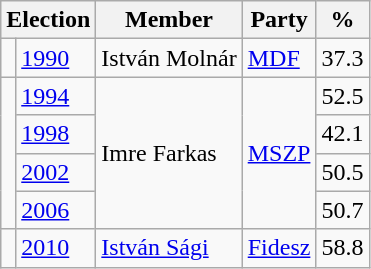<table class=wikitable>
<tr>
<th colspan=2>Election</th>
<th>Member</th>
<th>Party</th>
<th>%</th>
</tr>
<tr>
<td bgcolor=></td>
<td><a href='#'>1990</a></td>
<td>István Molnár</td>
<td><a href='#'>MDF</a></td>
<td align=right>37.3</td>
</tr>
<tr>
<td rowspan=4 bgcolor=></td>
<td><a href='#'>1994</a></td>
<td rowspan=4>Imre Farkas</td>
<td rowspan=4><a href='#'>MSZP</a></td>
<td align=right>52.5</td>
</tr>
<tr>
<td><a href='#'>1998</a></td>
<td align=right>42.1</td>
</tr>
<tr>
<td><a href='#'>2002</a></td>
<td align=right>50.5</td>
</tr>
<tr>
<td><a href='#'>2006</a></td>
<td align=right>50.7</td>
</tr>
<tr>
<td bgcolor=></td>
<td><a href='#'>2010</a></td>
<td><a href='#'>István Sági</a></td>
<td><a href='#'>Fidesz</a></td>
<td align=right>58.8</td>
</tr>
</table>
